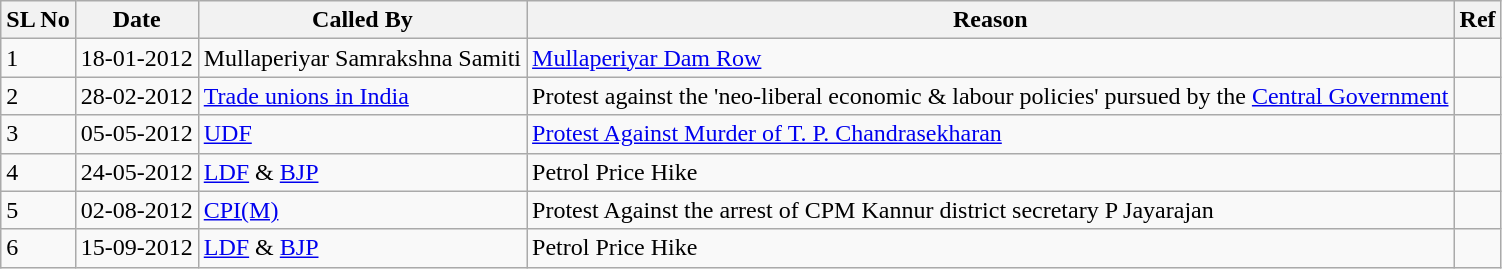<table class="wikitable sortable">
<tr>
<th>SL No</th>
<th>Date</th>
<th>Called By</th>
<th>Reason</th>
<th>Ref</th>
</tr>
<tr>
<td>1</td>
<td>18-01-2012</td>
<td>Mullaperiyar Samrakshna Samiti</td>
<td><a href='#'>Mullaperiyar Dam Row</a></td>
<td></td>
</tr>
<tr>
<td>2</td>
<td>28-02-2012</td>
<td><a href='#'>Trade unions in India</a></td>
<td>Protest against the 'neo-liberal economic & labour policies' pursued by the <a href='#'>Central Government</a></td>
<td></td>
</tr>
<tr>
<td>3</td>
<td>05-05-2012</td>
<td><a href='#'>UDF</a></td>
<td><a href='#'>Protest Against Murder of T. P. Chandrasekharan</a></td>
<td></td>
</tr>
<tr>
<td>4</td>
<td>24-05-2012</td>
<td><a href='#'>LDF</a> & <a href='#'>BJP</a></td>
<td>Petrol Price Hike</td>
<td></td>
</tr>
<tr>
<td>5</td>
<td>02-08-2012</td>
<td><a href='#'>CPI(M)</a></td>
<td>Protest Against the arrest of CPM Kannur district secretary P Jayarajan</td>
<td></td>
</tr>
<tr>
<td>6</td>
<td>15-09-2012</td>
<td><a href='#'>LDF</a> & <a href='#'>BJP</a></td>
<td>Petrol Price Hike</td>
<td></td>
</tr>
</table>
